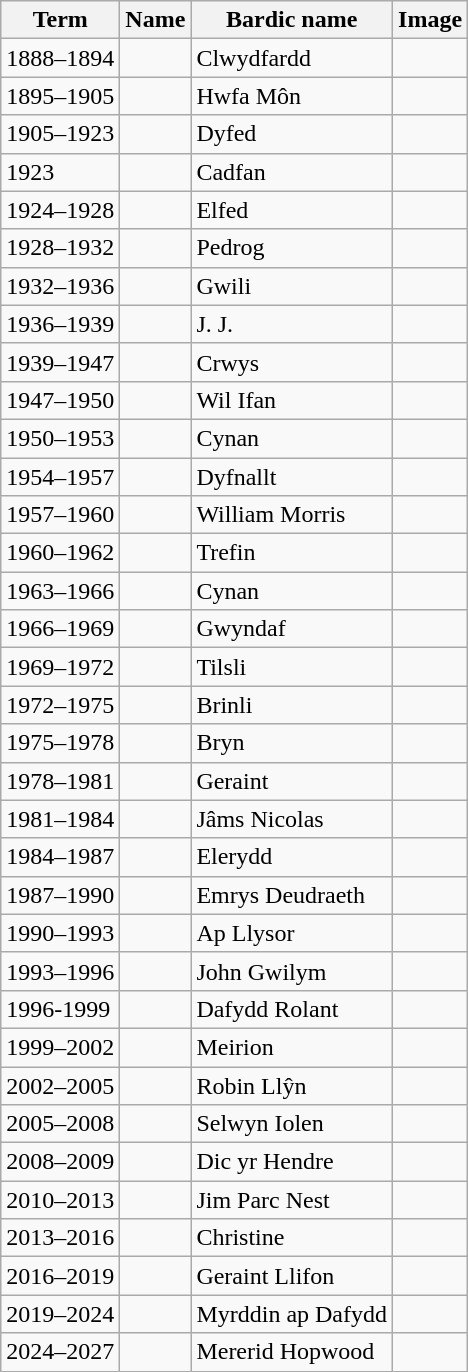<table class="wikitable sortable">
<tr>
<th>Term</th>
<th>Name</th>
<th>Bardic name</th>
<th class="unsortable">Image</th>
</tr>
<tr>
<td>1888<wbr>–1894</td>
<td></td>
<td>Clwydfardd</td>
<td></td>
</tr>
<tr>
<td>1895–1905</td>
<td></td>
<td>Hwfa Môn</td>
<td></td>
</tr>
<tr>
<td>1905–1923</td>
<td></td>
<td>Dyfed</td>
<td></td>
</tr>
<tr>
<td>1923</td>
<td></td>
<td>Cadfan</td>
<td></td>
</tr>
<tr>
<td>1924–1928</td>
<td></td>
<td>Elfed</td>
<td></td>
</tr>
<tr>
<td>1928–1932</td>
<td></td>
<td>Pedrog</td>
<td></td>
</tr>
<tr>
<td>1932–1936</td>
<td></td>
<td>Gwili</td>
<td></td>
</tr>
<tr>
<td>1936–1939</td>
<td></td>
<td>J. J.</td>
<td></td>
</tr>
<tr>
<td>1939–1947</td>
<td></td>
<td>Crwys</td>
<td></td>
</tr>
<tr>
<td>1947–1950</td>
<td></td>
<td>Wil Ifan</td>
<td></td>
</tr>
<tr>
<td>1950–1953</td>
<td></td>
<td>Cynan</td>
<td></td>
</tr>
<tr>
<td>1954–1957</td>
<td></td>
<td>Dyfnallt</td>
<td></td>
</tr>
<tr>
<td>1957–1960</td>
<td></td>
<td>William Morris</td>
<td></td>
</tr>
<tr>
<td>1960–1962</td>
<td></td>
<td>Trefin</td>
<td></td>
</tr>
<tr>
<td>1963–1966</td>
<td></td>
<td>Cynan</td>
<td></td>
</tr>
<tr>
<td>1966–1969</td>
<td></td>
<td>Gwyndaf</td>
<td></td>
</tr>
<tr>
<td>1969–1972</td>
<td></td>
<td>Tilsli</td>
<td></td>
</tr>
<tr>
<td>1972–1975</td>
<td></td>
<td>Brinli</td>
<td></td>
</tr>
<tr>
<td>1975–1978</td>
<td></td>
<td>Bryn</td>
<td></td>
</tr>
<tr>
<td>1978–1981</td>
<td></td>
<td>Geraint</td>
<td></td>
</tr>
<tr>
<td>1981–1984</td>
<td></td>
<td>Jâms Nicolas</td>
<td></td>
</tr>
<tr>
<td>1984–1987</td>
<td></td>
<td>Elerydd</td>
<td></td>
</tr>
<tr>
<td>1987–1990</td>
<td></td>
<td>Emrys Deudraeth</td>
<td></td>
</tr>
<tr>
<td>1990–1993</td>
<td></td>
<td>Ap Llysor</td>
<td></td>
</tr>
<tr>
<td>1993–1996</td>
<td></td>
<td>John Gwilym</td>
<td></td>
</tr>
<tr>
<td>1996-1999</td>
<td></td>
<td>Dafydd Rolant</td>
<td></td>
</tr>
<tr>
<td>1999–2002</td>
<td></td>
<td>Meirion</td>
<td></td>
</tr>
<tr>
<td>2002–2005</td>
<td></td>
<td>Robin Llŷn</td>
<td></td>
</tr>
<tr>
<td>2005–2008</td>
<td></td>
<td>Selwyn Iolen</td>
<td></td>
</tr>
<tr>
<td>2008–2009</td>
<td></td>
<td>Dic yr Hendre</td>
<td></td>
</tr>
<tr>
<td>2010–2013</td>
<td></td>
<td>Jim Parc Nest</td>
<td></td>
</tr>
<tr>
<td>2013–2016</td>
<td></td>
<td>Christine</td>
<td></td>
</tr>
<tr>
<td>2016–2019</td>
<td></td>
<td>Geraint Llifon</td>
<td></td>
</tr>
<tr>
<td>2019–2024</td>
<td></td>
<td>Myrddin ap Dafydd</td>
<td></td>
</tr>
<tr>
<td>2024–2027</td>
<td></td>
<td>Mererid Hopwood</td>
<td></td>
</tr>
</table>
